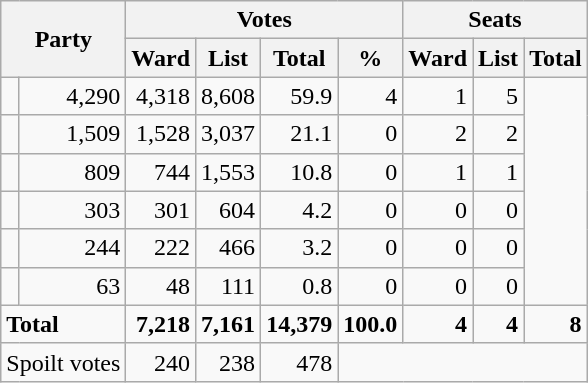<table class=wikitable style="text-align:right">
<tr>
<th rowspan="2" colspan="2">Party</th>
<th colspan="4" align="center">Votes</th>
<th colspan="3" align="center">Seats</th>
</tr>
<tr>
<th>Ward</th>
<th>List</th>
<th>Total</th>
<th>%</th>
<th>Ward</th>
<th>List</th>
<th>Total</th>
</tr>
<tr>
<td></td>
<td>4,290</td>
<td>4,318</td>
<td>8,608</td>
<td>59.9</td>
<td>4</td>
<td>1</td>
<td>5</td>
</tr>
<tr>
<td></td>
<td>1,509</td>
<td>1,528</td>
<td>3,037</td>
<td>21.1</td>
<td>0</td>
<td>2</td>
<td>2</td>
</tr>
<tr>
<td></td>
<td>809</td>
<td>744</td>
<td>1,553</td>
<td>10.8</td>
<td>0</td>
<td>1</td>
<td>1</td>
</tr>
<tr>
<td></td>
<td>303</td>
<td>301</td>
<td>604</td>
<td>4.2</td>
<td>0</td>
<td>0</td>
<td>0</td>
</tr>
<tr>
<td></td>
<td>244</td>
<td>222</td>
<td>466</td>
<td>3.2</td>
<td>0</td>
<td>0</td>
<td>0</td>
</tr>
<tr>
<td></td>
<td>63</td>
<td>48</td>
<td>111</td>
<td>0.8</td>
<td>0</td>
<td>0</td>
<td>0</td>
</tr>
<tr>
<td colspan="2" style="text-align:left"><strong>Total</strong></td>
<td><strong>7,218</strong></td>
<td><strong>7,161</strong></td>
<td><strong>14,379</strong></td>
<td><strong>100.0</strong></td>
<td><strong>4</strong></td>
<td><strong>4</strong></td>
<td><strong>8</strong></td>
</tr>
<tr>
<td colspan="2" style="text-align:left">Spoilt votes</td>
<td>240</td>
<td>238</td>
<td>478</td>
</tr>
</table>
